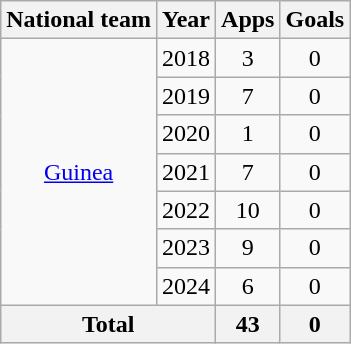<table class=wikitable style=text-align:center>
<tr>
<th>National team</th>
<th>Year</th>
<th>Apps</th>
<th>Goals</th>
</tr>
<tr>
<td rowspan="7"><a href='#'>Guinea</a></td>
<td>2018</td>
<td>3</td>
<td>0</td>
</tr>
<tr>
<td>2019</td>
<td>7</td>
<td>0</td>
</tr>
<tr>
<td>2020</td>
<td>1</td>
<td>0</td>
</tr>
<tr>
<td>2021</td>
<td>7</td>
<td>0</td>
</tr>
<tr>
<td>2022</td>
<td>10</td>
<td>0</td>
</tr>
<tr>
<td>2023</td>
<td>9</td>
<td>0</td>
</tr>
<tr>
<td>2024</td>
<td>6</td>
<td>0</td>
</tr>
<tr>
<th colspan="2">Total</th>
<th>43</th>
<th>0</th>
</tr>
</table>
